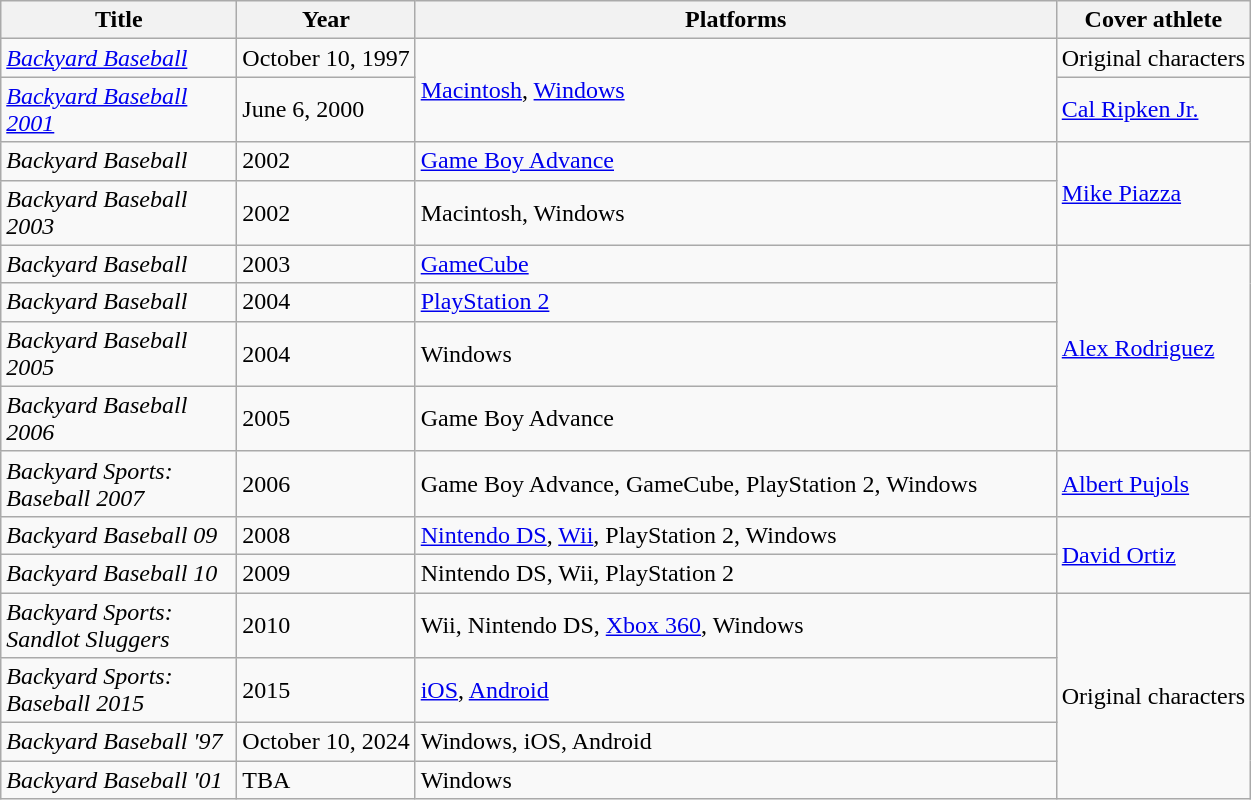<table class="wikitable">
<tr>
<th width="150">Title</th>
<th>Year</th>
<th width="420">Platforms</th>
<th>Cover athlete</th>
</tr>
<tr>
<td><em><a href='#'>Backyard Baseball</a></em></td>
<td>October 10, 1997</td>
<td rowspan="2"><a href='#'>Macintosh</a>, <a href='#'>Windows</a></td>
<td>Original characters</td>
</tr>
<tr>
<td><em><a href='#'>Backyard Baseball 2001</a></em></td>
<td>June 6, 2000</td>
<td><a href='#'>Cal Ripken Jr.</a></td>
</tr>
<tr>
<td><em>Backyard Baseball</em></td>
<td>2002</td>
<td><a href='#'>Game Boy Advance</a></td>
<td rowspan='2'><a href='#'>Mike Piazza</a></td>
</tr>
<tr>
<td><em>Backyard Baseball 2003</em></td>
<td>2002</td>
<td>Macintosh, Windows</td>
</tr>
<tr>
<td><em>Backyard Baseball</em></td>
<td>2003</td>
<td><a href='#'>GameCube</a></td>
<td rowspan='4'><a href='#'>Alex Rodriguez</a></td>
</tr>
<tr>
<td><em>Backyard Baseball</em></td>
<td>2004</td>
<td><a href='#'>PlayStation 2</a></td>
</tr>
<tr>
<td><em>Backyard Baseball 2005</em></td>
<td>2004</td>
<td>Windows</td>
</tr>
<tr>
<td><em>Backyard Baseball 2006</em></td>
<td>2005</td>
<td>Game Boy Advance</td>
</tr>
<tr>
<td><em>Backyard Sports: Baseball 2007</em></td>
<td>2006</td>
<td>Game Boy Advance, GameCube, PlayStation 2, Windows</td>
<td><a href='#'>Albert Pujols</a></td>
</tr>
<tr>
<td><em>Backyard Baseball 09</em></td>
<td>2008</td>
<td><a href='#'>Nintendo DS</a>, <a href='#'>Wii</a>, PlayStation 2, Windows</td>
<td rowspan='2'><a href='#'>David Ortiz</a></td>
</tr>
<tr>
<td><em>Backyard Baseball 10 </em></td>
<td>2009</td>
<td>Nintendo DS, Wii, PlayStation 2</td>
</tr>
<tr>
<td><em>Backyard Sports: Sandlot Sluggers</em></td>
<td>2010</td>
<td>Wii, Nintendo DS, <a href='#'>Xbox 360</a>, Windows</td>
<td rowspan="4">Original characters</td>
</tr>
<tr>
<td><em>Backyard Sports: Baseball 2015</em></td>
<td>2015</td>
<td><a href='#'>iOS</a>, <a href='#'>Android</a></td>
</tr>
<tr>
<td><em>Backyard Baseball '97</em></td>
<td>October 10, 2024</td>
<td>Windows, iOS, Android</td>
</tr>
<tr>
<td><em>Backyard Baseball '01</em></td>
<td>TBA</td>
<td>Windows</td>
</tr>
</table>
